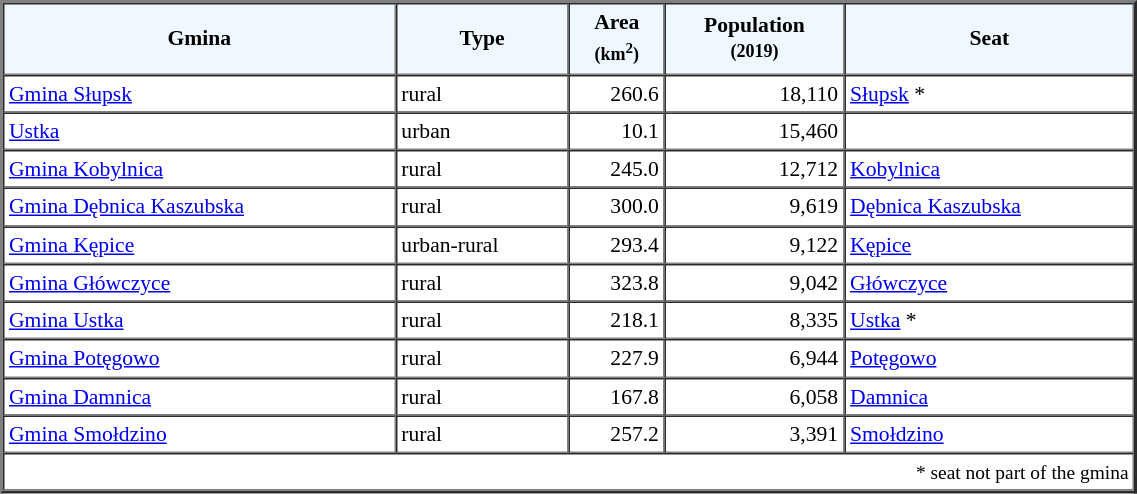<table width="60%" border="2" cellpadding="3" cellspacing="0" style="font-size:90%;line-height:120%;">
<tr bgcolor="F0F8FF">
<td style="text-align:center;"><strong>Gmina</strong></td>
<td style="text-align:center;"><strong>Type</strong></td>
<td style="text-align:center;"><strong>Area<br><small>(km<sup>2</sup>)</small></strong></td>
<td style="text-align:center;"><strong>Population<br><small>(2019)</small></strong></td>
<td style="text-align:center;"><strong>Seat</strong></td>
</tr>
<tr>
<td><a href='#'>Gmina Słupsk</a></td>
<td>rural</td>
<td style="text-align:right;">260.6</td>
<td style="text-align:right;">18,110</td>
<td><a href='#'>Słupsk</a> *</td>
</tr>
<tr>
<td><a href='#'>Ustka</a></td>
<td>urban</td>
<td style="text-align:right;">10.1</td>
<td style="text-align:right;">15,460</td>
<td> </td>
</tr>
<tr>
<td><a href='#'>Gmina Kobylnica</a></td>
<td>rural</td>
<td style="text-align:right;">245.0</td>
<td style="text-align:right;">12,712</td>
<td><a href='#'>Kobylnica</a></td>
</tr>
<tr>
<td><a href='#'>Gmina Dębnica Kaszubska</a></td>
<td>rural</td>
<td style="text-align:right;">300.0</td>
<td style="text-align:right;">9,619</td>
<td><a href='#'>Dębnica Kaszubska</a></td>
</tr>
<tr>
<td><a href='#'>Gmina Kępice</a></td>
<td>urban-rural</td>
<td style="text-align:right;">293.4</td>
<td style="text-align:right;">9,122</td>
<td><a href='#'>Kępice</a></td>
</tr>
<tr>
<td><a href='#'>Gmina Główczyce</a></td>
<td>rural</td>
<td style="text-align:right;">323.8</td>
<td style="text-align:right;">9,042</td>
<td><a href='#'>Główczyce</a></td>
</tr>
<tr>
<td><a href='#'>Gmina Ustka</a></td>
<td>rural</td>
<td style="text-align:right;">218.1</td>
<td style="text-align:right;">8,335</td>
<td><a href='#'>Ustka</a> *</td>
</tr>
<tr>
<td><a href='#'>Gmina Potęgowo</a></td>
<td>rural</td>
<td style="text-align:right;">227.9</td>
<td style="text-align:right;">6,944</td>
<td><a href='#'>Potęgowo</a></td>
</tr>
<tr>
<td><a href='#'>Gmina Damnica</a></td>
<td>rural</td>
<td style="text-align:right;">167.8</td>
<td style="text-align:right;">6,058</td>
<td><a href='#'>Damnica</a></td>
</tr>
<tr>
<td><a href='#'>Gmina Smołdzino</a></td>
<td>rural</td>
<td style="text-align:right;">257.2</td>
<td style="text-align:right;">3,391</td>
<td><a href='#'>Smołdzino</a></td>
</tr>
<tr>
<td colspan=5 style="text-align:right;font-size:90%">* seat not part of the gmina</td>
</tr>
<tr>
</tr>
</table>
